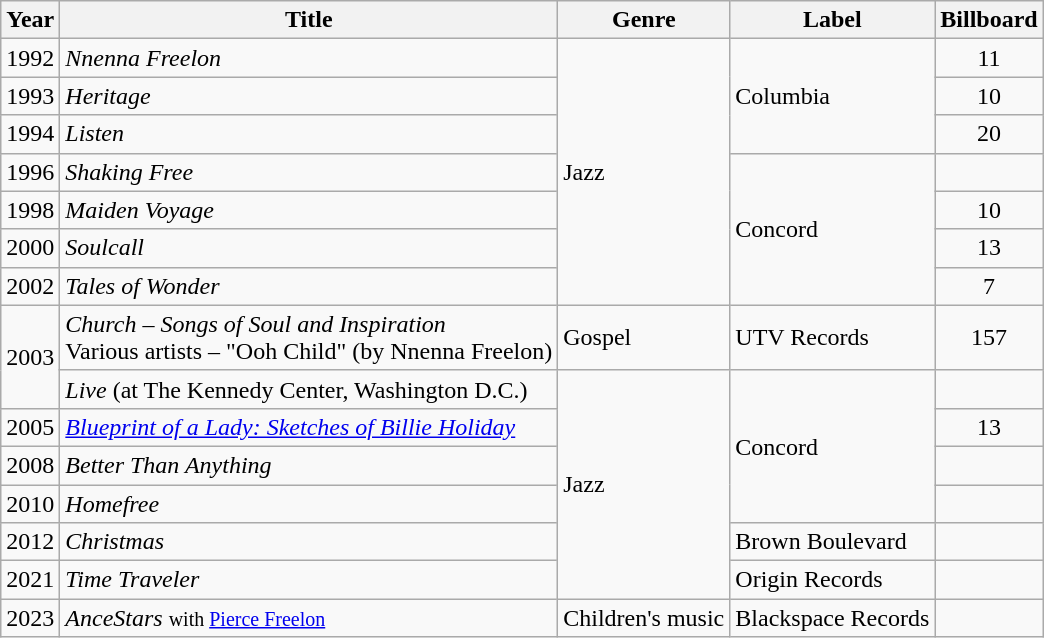<table class="wikitable">
<tr>
<th>Year</th>
<th>Title</th>
<th>Genre</th>
<th>Label</th>
<th>Billboard</th>
</tr>
<tr>
<td>1992</td>
<td><em>Nnenna Freelon</em></td>
<td rowspan="7">Jazz</td>
<td rowspan="3">Columbia</td>
<td style="text-align:center;">11</td>
</tr>
<tr>
<td>1993</td>
<td><em>Heritage</em></td>
<td style="text-align:center;">10</td>
</tr>
<tr>
<td>1994</td>
<td><em>Listen</em></td>
<td style="text-align:center;">20</td>
</tr>
<tr>
<td>1996</td>
<td><em>Shaking Free</em></td>
<td rowspan="4">Concord</td>
<td style="text-align:center;"></td>
</tr>
<tr>
<td>1998</td>
<td><em>Maiden Voyage</em></td>
<td style="text-align:center;">10</td>
</tr>
<tr>
<td>2000</td>
<td><em>Soulcall</em></td>
<td style="text-align:center;">13</td>
</tr>
<tr>
<td>2002</td>
<td><em>Tales of Wonder</em></td>
<td style="text-align:center;">7</td>
</tr>
<tr>
<td rowspan="2">2003</td>
<td><em>Church – Songs of Soul and Inspiration</em><br>Various artists – "Ooh Child" (by Nnenna Freelon)</td>
<td>Gospel</td>
<td>UTV Records</td>
<td style="text-align:center;">157</td>
</tr>
<tr>
<td><em>Live</em> (at The Kennedy Center, Washington D.C.)</td>
<td rowspan="6">Jazz</td>
<td rowspan="4">Concord</td>
<td></td>
</tr>
<tr>
<td>2005</td>
<td><em><a href='#'>Blueprint of a Lady: Sketches of Billie Holiday</a></em></td>
<td style="text-align:center;">13</td>
</tr>
<tr>
<td>2008</td>
<td><em>Better Than Anything</em></td>
<td style="text-align:center;"></td>
</tr>
<tr>
<td>2010</td>
<td><em>Homefree</em></td>
<td style="text-align:center;"></td>
</tr>
<tr>
<td>2012</td>
<td><em>Christmas</em></td>
<td>Brown Boulevard</td>
<td style="text-align:center;"></td>
</tr>
<tr>
<td>2021</td>
<td><em>Time Traveler</em></td>
<td>Origin Records</td>
<td style="text-align:center;"></td>
</tr>
<tr>
<td>2023</td>
<td><em>AnceStars</em> <small>with <a href='#'>Pierce Freelon</a></small></td>
<td>Children's music</td>
<td>Blackspace Records</td>
<td style="text-align:center;"></td>
</tr>
</table>
